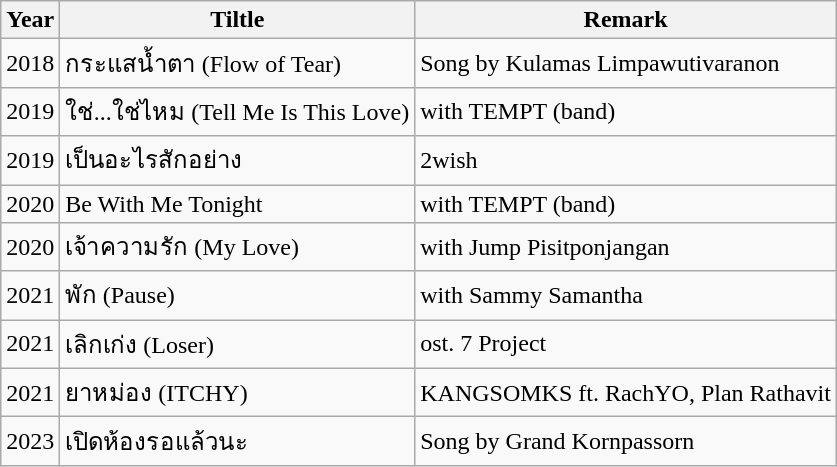<table class="wikitable">
<tr>
<th>Year</th>
<th>Tiltle</th>
<th>Remark</th>
</tr>
<tr>
<td>2018</td>
<td>กระแสน้ำตา (Flow of Tear)</td>
<td>Song by Kulamas Limpawutivaranon</td>
</tr>
<tr>
<td>2019</td>
<td>ใช่...ใช่ไหม (Tell Me Is This Love)</td>
<td>with TEMPT (band)</td>
</tr>
<tr>
<td>2019</td>
<td>เป็นอะไรสักอย่าง</td>
<td>2wish</td>
</tr>
<tr>
<td>2020</td>
<td>Be With Me Tonight</td>
<td>with TEMPT (band)</td>
</tr>
<tr>
<td>2020</td>
<td>เจ้าความรัก (My Love)</td>
<td>with Jump Pisitponjangan</td>
</tr>
<tr>
<td>2021</td>
<td>พัก (Pause)</td>
<td>with Sammy Samantha</td>
</tr>
<tr>
<td>2021</td>
<td>เลิกเก่ง (Loser)</td>
<td>ost. 7 Project</td>
</tr>
<tr>
<td>2021</td>
<td>ยาหม่อง (ITCHY)</td>
<td>KANGSOMKS ft. RachYO, Plan Rathavit</td>
</tr>
<tr>
<td>2023</td>
<td>เปิดห้องรอแล้วนะ</td>
<td>Song by Grand Kornpassorn</td>
</tr>
</table>
